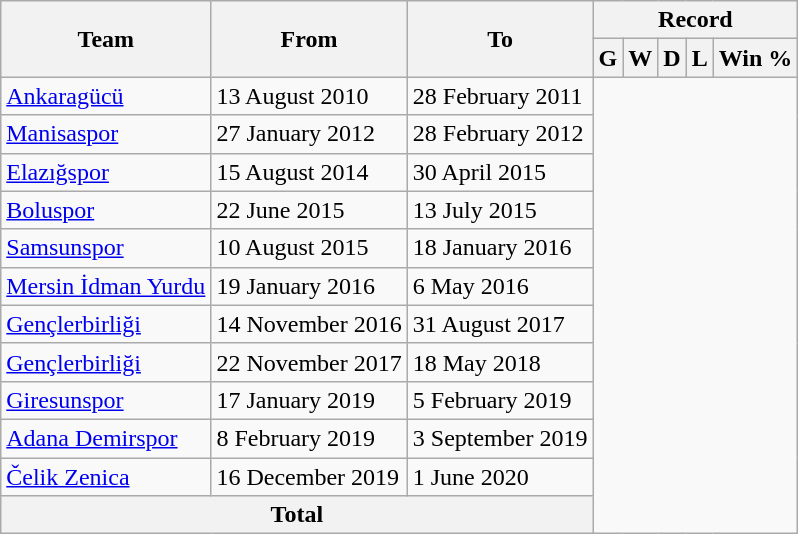<table class="wikitable" style="text-align: center">
<tr>
<th rowspan="2">Team</th>
<th rowspan="2">From</th>
<th rowspan="2">To</th>
<th colspan="5">Record</th>
</tr>
<tr>
<th>G</th>
<th>W</th>
<th>D</th>
<th>L</th>
<th>Win %</th>
</tr>
<tr>
<td align=left><a href='#'>Ankaragücü</a></td>
<td align=left>13 August 2010</td>
<td align=left>28 February 2011<br></td>
</tr>
<tr>
<td align=left><a href='#'>Manisaspor</a></td>
<td align=left>27 January 2012</td>
<td align=left>28 February 2012<br></td>
</tr>
<tr>
<td align=left><a href='#'>Elazığspor</a></td>
<td align=left>15 August 2014</td>
<td align=left>30 April 2015<br></td>
</tr>
<tr>
<td align=left><a href='#'>Boluspor</a></td>
<td align=left>22 June 2015</td>
<td align=left>13 July 2015<br></td>
</tr>
<tr>
<td align=left><a href='#'>Samsunspor</a></td>
<td align=left>10 August 2015</td>
<td align=left>18 January 2016<br></td>
</tr>
<tr>
<td align=left><a href='#'>Mersin İdman Yurdu</a></td>
<td align=left>19 January 2016</td>
<td align=left>6 May 2016<br></td>
</tr>
<tr>
<td align=left><a href='#'>Gençlerbirliği</a></td>
<td align=left>14 November 2016</td>
<td align=left>31 August 2017<br></td>
</tr>
<tr>
<td align=left><a href='#'>Gençlerbirliği</a></td>
<td align=left>22 November 2017</td>
<td align=left>18 May 2018<br></td>
</tr>
<tr>
<td align=left><a href='#'>Giresunspor</a></td>
<td align=left>17 January 2019</td>
<td align=left>5 February 2019<br></td>
</tr>
<tr>
<td align=left><a href='#'>Adana Demirspor</a></td>
<td align=left>8 February 2019</td>
<td align=left>3 September 2019<br></td>
</tr>
<tr>
<td align=left><a href='#'>Čelik Zenica</a></td>
<td align=left>16 December 2019</td>
<td align=left>1 June 2020<br></td>
</tr>
<tr>
<th colspan="3">Total<br></th>
</tr>
</table>
